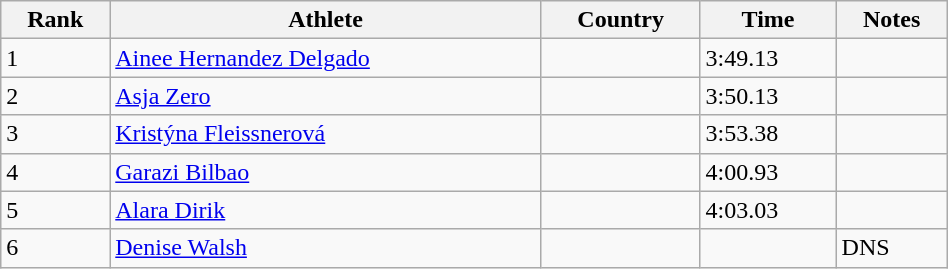<table class="wikitable" width=50%>
<tr>
<th>Rank</th>
<th>Athlete</th>
<th>Country</th>
<th>Time</th>
<th>Notes</th>
</tr>
<tr>
<td>1</td>
<td><a href='#'>Ainee Hernandez Delgado</a></td>
<td></td>
<td>3:49.13</td>
<td></td>
</tr>
<tr>
<td>2</td>
<td><a href='#'>Asja Zero</a></td>
<td></td>
<td>3:50.13</td>
<td></td>
</tr>
<tr>
<td>3</td>
<td><a href='#'>Kristýna Fleissnerová</a></td>
<td></td>
<td>3:53.38</td>
<td></td>
</tr>
<tr>
<td>4</td>
<td><a href='#'>Garazi Bilbao</a></td>
<td></td>
<td>4:00.93</td>
<td></td>
</tr>
<tr>
<td>5</td>
<td><a href='#'>Alara Dirik</a></td>
<td></td>
<td>4:03.03</td>
<td></td>
</tr>
<tr>
<td>6</td>
<td><a href='#'>Denise Walsh</a></td>
<td></td>
<td></td>
<td>DNS</td>
</tr>
</table>
